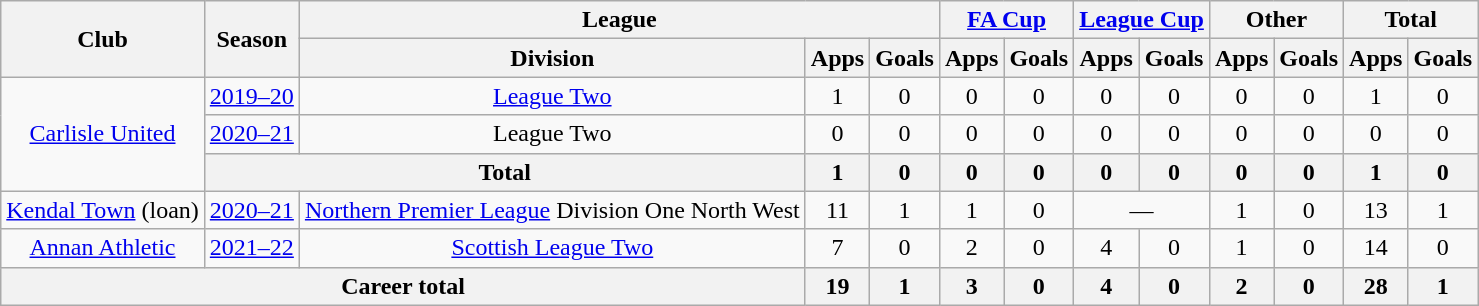<table class="wikitable" style="text-align: center">
<tr>
<th rowspan="2">Club</th>
<th rowspan="2">Season</th>
<th colspan="3">League</th>
<th colspan="2"><a href='#'>FA Cup</a></th>
<th colspan="2"><a href='#'>League Cup</a></th>
<th colspan="2">Other</th>
<th colspan="2">Total</th>
</tr>
<tr>
<th>Division</th>
<th>Apps</th>
<th>Goals</th>
<th>Apps</th>
<th>Goals</th>
<th>Apps</th>
<th>Goals</th>
<th>Apps</th>
<th>Goals</th>
<th>Apps</th>
<th>Goals</th>
</tr>
<tr>
<td rowspan="3"><a href='#'>Carlisle United</a></td>
<td><a href='#'>2019–20</a></td>
<td><a href='#'>League Two</a></td>
<td>1</td>
<td>0</td>
<td>0</td>
<td>0</td>
<td>0</td>
<td>0</td>
<td>0</td>
<td>0</td>
<td>1</td>
<td>0</td>
</tr>
<tr>
<td><a href='#'>2020–21</a></td>
<td>League Two</td>
<td>0</td>
<td>0</td>
<td>0</td>
<td>0</td>
<td>0</td>
<td>0</td>
<td>0</td>
<td>0</td>
<td>0</td>
<td>0</td>
</tr>
<tr>
<th colspan="2">Total</th>
<th>1</th>
<th>0</th>
<th>0</th>
<th>0</th>
<th>0</th>
<th>0</th>
<th>0</th>
<th>0</th>
<th>1</th>
<th>0</th>
</tr>
<tr>
<td><a href='#'>Kendal Town</a> (loan)</td>
<td><a href='#'>2020–21</a></td>
<td><a href='#'>Northern Premier League</a> Division One North West</td>
<td>11</td>
<td>1</td>
<td>1</td>
<td>0</td>
<td colspan="2">—</td>
<td>1</td>
<td>0</td>
<td>13</td>
<td>1</td>
</tr>
<tr>
<td><a href='#'>Annan Athletic</a></td>
<td><a href='#'>2021–22</a></td>
<td><a href='#'>Scottish League Two</a></td>
<td>7</td>
<td>0</td>
<td>2</td>
<td>0</td>
<td>4</td>
<td>0</td>
<td>1</td>
<td>0</td>
<td>14</td>
<td>0</td>
</tr>
<tr>
<th colspan="3">Career total</th>
<th>19</th>
<th>1</th>
<th>3</th>
<th>0</th>
<th>4</th>
<th>0</th>
<th>2</th>
<th>0</th>
<th>28</th>
<th>1</th>
</tr>
</table>
